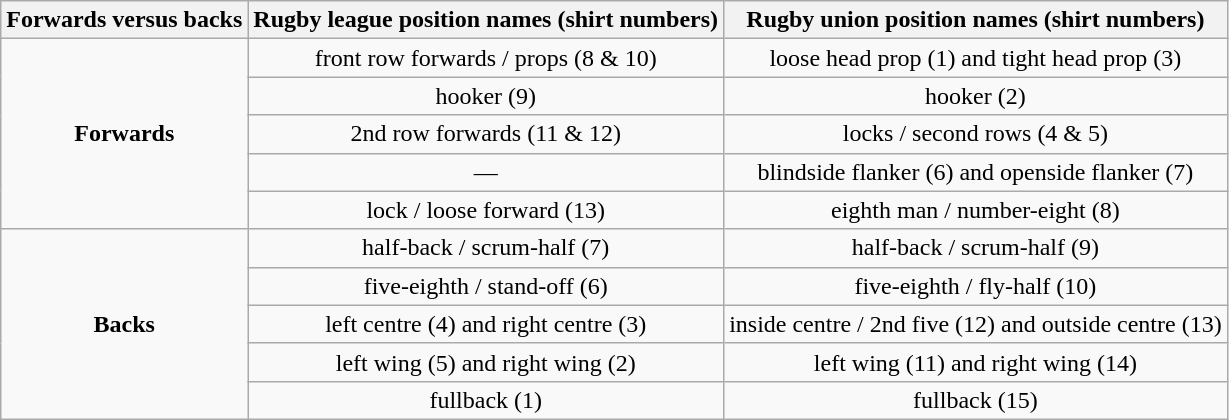<table class="wikitable">
<tr>
<th scope="col">Forwards versus backs</th>
<th scope="col">Rugby league position names (shirt numbers)</th>
<th scope="col">Rugby union position names (shirt numbers)</th>
</tr>
<tr>
<td rowspan="5" align="center"><strong>Forwards</strong></td>
<td align="center">front row forwards / props (8 & 10)</td>
<td align="center">loose head prop (1) and tight head prop (3)</td>
</tr>
<tr>
<td align="center">hooker (9)</td>
<td align="center">hooker (2)</td>
</tr>
<tr>
<td align="center">2nd row forwards (11 & 12)</td>
<td align="center">locks / second rows (4 & 5)</td>
</tr>
<tr>
<td align="center">—</td>
<td align="center">blindside flanker (6) and openside flanker (7)</td>
</tr>
<tr>
<td align="center">lock / loose forward (13)</td>
<td align="center">eighth man / number-eight (8)</td>
</tr>
<tr>
<td rowspan="5" align="center"><strong>Backs</strong></td>
<td align="center">half-back / scrum-half (7)</td>
<td align="center">half-back / scrum-half (9)</td>
</tr>
<tr>
<td align="center">five-eighth / stand-off (6)</td>
<td align="center">five-eighth / fly-half (10)</td>
</tr>
<tr>
<td align="center">left centre (4) and right centre (3)</td>
<td align="center">inside centre / 2nd five (12) and outside centre (13)</td>
</tr>
<tr>
<td align="center">left wing (5) and right wing (2)</td>
<td align="center">left wing (11) and right wing (14)</td>
</tr>
<tr>
<td align="center">fullback (1)</td>
<td align="center">fullback (15)</td>
</tr>
</table>
